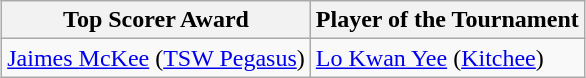<table class="wikitable" style="margin: 0 auto;">
<tr>
<th>Top Scorer Award</th>
<th>Player of the Tournament</th>
</tr>
<tr>
<td> <a href='#'>Jaimes McKee</a> (<a href='#'>TSW Pegasus</a>)</td>
<td> <a href='#'>Lo Kwan Yee</a> (<a href='#'>Kitchee</a>)</td>
</tr>
</table>
